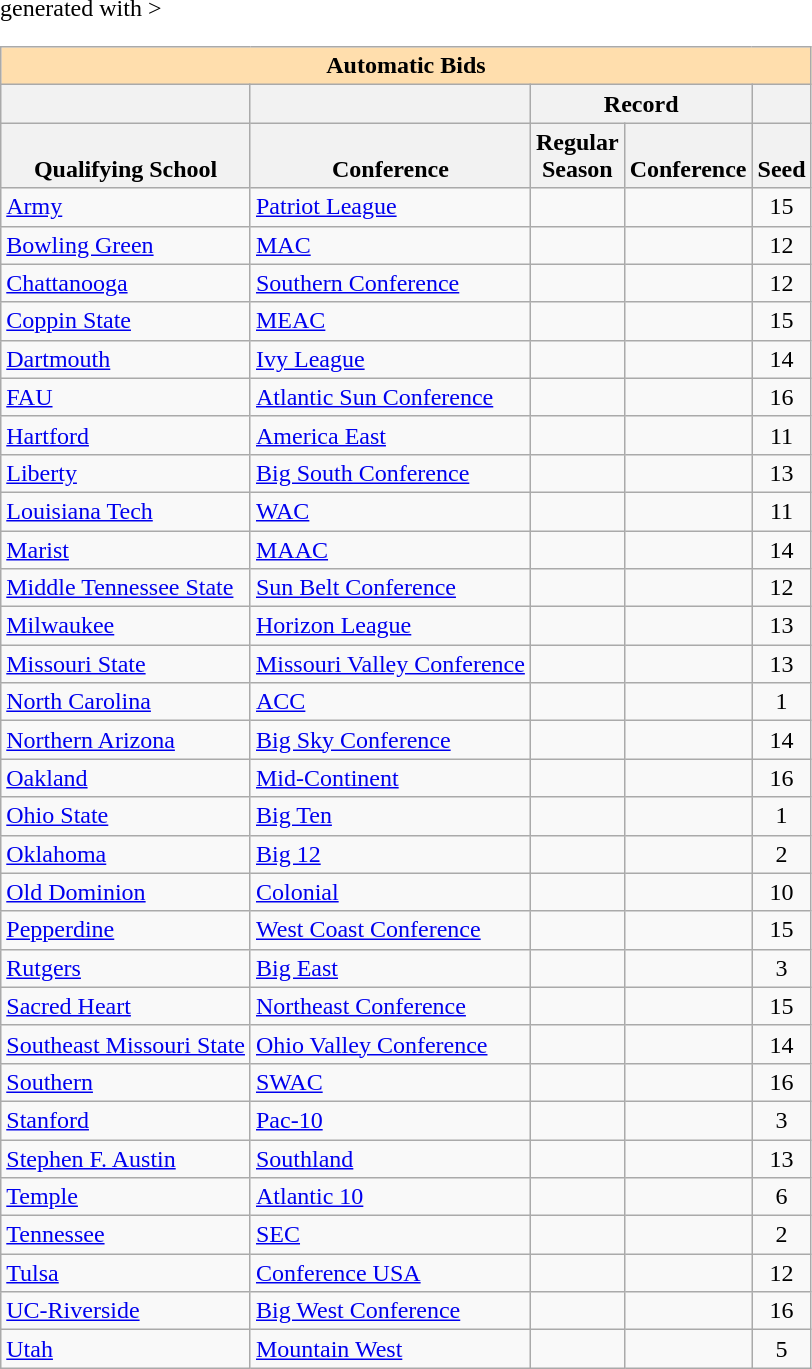<table class="wikitable sortable" <hiddentext>generated with   >
<tr>
<th style="background-color:#FFdead;font-weight:bold"   align="center" valign="bottom"  width="171" colspan="5" height="13">Automatic   Bids</th>
</tr>
<tr>
<th height="13"    valign="bottom"> </th>
<th valign="bottom"> </th>
<th style="font-weight:bold"   colspan="2" align="center"  valign="bottom">Record</th>
<th valign="bottom"> </th>
</tr>
<tr style="font-weight:bold"   valign="bottom">
<th height="13">Qualifying  School</th>
<th>Conference</th>
<th>Regular<br> Season</th>
<th>Conference</th>
<th>Seed</th>
</tr>
<tr>
<td height="13"  valign="bottom"><a href='#'>Army</a></td>
<td valign="bottom"><a href='#'>Patriot League</a></td>
<td align="center"  valign="bottom"></td>
<td align="center"  valign="bottom"></td>
<td align="center"  valign="bottom">15</td>
</tr>
<tr>
<td height="13"  valign="bottom"><a href='#'>Bowling Green</a></td>
<td valign="bottom"><a href='#'>MAC</a></td>
<td align="center"  valign="bottom"></td>
<td align="center"  valign="bottom"></td>
<td align="center"  valign="bottom">12</td>
</tr>
<tr>
<td height="13"  valign="bottom"><a href='#'>Chattanooga</a></td>
<td valign="bottom"><a href='#'>Southern Conference</a></td>
<td align="center"  valign="bottom"></td>
<td align="center"  valign="bottom"></td>
<td align="center"  valign="bottom">12</td>
</tr>
<tr>
<td height="13"  valign="bottom"><a href='#'>Coppin State</a></td>
<td valign="bottom"><a href='#'>MEAC</a></td>
<td align="center"  valign="bottom"></td>
<td align="center"  valign="bottom"></td>
<td align="center"  valign="bottom">15</td>
</tr>
<tr>
<td height="13"  valign="bottom"><a href='#'>Dartmouth</a></td>
<td valign="bottom"><a href='#'>Ivy League</a></td>
<td align="center"  valign="bottom"></td>
<td align="center"  valign="bottom"></td>
<td align="center"  valign="bottom">14</td>
</tr>
<tr>
<td height="13"  valign="bottom"><a href='#'>FAU</a></td>
<td valign="bottom"><a href='#'>Atlantic Sun Conference</a></td>
<td align="center"  valign="bottom"></td>
<td align="center"  valign="bottom"></td>
<td align="center"  valign="bottom">16</td>
</tr>
<tr>
<td height="13"  valign="bottom"><a href='#'>Hartford</a></td>
<td valign="bottom"><a href='#'>America East</a></td>
<td align="center"  valign="bottom"></td>
<td align="center"  valign="bottom"></td>
<td align="center"  valign="bottom">11</td>
</tr>
<tr>
<td height="13"  valign="bottom"><a href='#'>Liberty</a></td>
<td valign="bottom"><a href='#'>Big South Conference</a></td>
<td align="center"  valign="bottom"></td>
<td align="center"  valign="bottom"></td>
<td align="center"  valign="bottom">13</td>
</tr>
<tr>
<td height="13"  valign="bottom"><a href='#'>Louisiana Tech</a></td>
<td valign="bottom"><a href='#'>WAC</a></td>
<td align="center"  valign="bottom"></td>
<td align="center"  valign="bottom"></td>
<td align="center"  valign="bottom">11</td>
</tr>
<tr>
<td height="13"  valign="bottom"><a href='#'>Marist</a></td>
<td valign="bottom"><a href='#'>MAAC</a></td>
<td align="center"  valign="bottom"></td>
<td align="center"  valign="bottom"></td>
<td align="center"  valign="bottom">14</td>
</tr>
<tr>
<td height="13"  valign="bottom"><a href='#'>Middle Tennessee State</a></td>
<td valign="bottom"><a href='#'>Sun Belt Conference</a></td>
<td align="center"  valign="bottom"></td>
<td align="center"  valign="bottom"></td>
<td align="center"  valign="bottom">12</td>
</tr>
<tr>
<td height="13"  valign="bottom"><a href='#'>Milwaukee</a></td>
<td valign="bottom"><a href='#'>Horizon League</a></td>
<td align="center"  valign="bottom"></td>
<td align="center"  valign="bottom"></td>
<td align="center"  valign="bottom">13</td>
</tr>
<tr>
<td height="13"  valign="bottom"><a href='#'>Missouri State</a></td>
<td valign="bottom"><a href='#'>Missouri Valley Conference</a></td>
<td align="center"  valign="bottom"></td>
<td align="center"  valign="bottom"></td>
<td align="center"  valign="bottom">13</td>
</tr>
<tr>
<td height="13"  valign="bottom"><a href='#'>North Carolina</a></td>
<td valign="bottom"><a href='#'>ACC</a></td>
<td align="center"  valign="bottom"></td>
<td align="center"  valign="bottom"></td>
<td align="center"  valign="bottom">1</td>
</tr>
<tr>
<td height="13"  valign="bottom"><a href='#'>Northern Arizona</a></td>
<td valign="bottom"><a href='#'>Big Sky Conference</a></td>
<td align="center"  valign="bottom"></td>
<td align="center"  valign="bottom"></td>
<td align="center"  valign="bottom">14</td>
</tr>
<tr>
<td height="13"  valign="bottom"><a href='#'>Oakland</a></td>
<td valign="bottom"><a href='#'>Mid-Continent</a></td>
<td align="center"  valign="bottom"></td>
<td align="center"  valign="bottom"></td>
<td align="center"  valign="bottom">16</td>
</tr>
<tr>
<td height="13"  valign="bottom"><a href='#'>Ohio State</a></td>
<td valign="bottom"><a href='#'>Big Ten</a></td>
<td align="center"  valign="bottom"></td>
<td align="center"  valign="bottom"></td>
<td align="center"  valign="bottom">1</td>
</tr>
<tr>
<td height="13"  valign="bottom"><a href='#'>Oklahoma</a></td>
<td valign="bottom"><a href='#'>Big 12</a></td>
<td align="center"  valign="bottom"></td>
<td align="center"  valign="bottom"></td>
<td align="center"  valign="bottom">2</td>
</tr>
<tr>
<td height="13"  valign="bottom"><a href='#'>Old Dominion</a></td>
<td valign="bottom"><a href='#'>Colonial</a></td>
<td align="center"  valign="bottom"></td>
<td align="center"  valign="bottom"></td>
<td align="center"  valign="bottom">10</td>
</tr>
<tr>
<td height="13"  valign="bottom"><a href='#'>Pepperdine</a></td>
<td valign="bottom"><a href='#'>West Coast Conference</a></td>
<td align="center"  valign="bottom"></td>
<td align="center"  valign="bottom"></td>
<td align="center"  valign="bottom">15</td>
</tr>
<tr>
<td height="13"  valign="bottom"><a href='#'>Rutgers</a></td>
<td valign="bottom"><a href='#'>Big East</a></td>
<td align="center"  valign="bottom"></td>
<td align="center"  valign="bottom"></td>
<td align="center"  valign="bottom">3</td>
</tr>
<tr>
<td height="13"  valign="bottom"><a href='#'>Sacred Heart</a></td>
<td valign="bottom"><a href='#'>Northeast Conference</a></td>
<td align="center"  valign="bottom"></td>
<td align="center"  valign="bottom"></td>
<td align="center"  valign="bottom">15</td>
</tr>
<tr>
<td height="13"  valign="bottom"><a href='#'>Southeast Missouri State</a></td>
<td valign="bottom"><a href='#'>Ohio Valley Conference</a></td>
<td align="center"  valign="bottom"></td>
<td align="center"  valign="bottom"></td>
<td align="center"  valign="bottom">14</td>
</tr>
<tr>
<td height="13"  valign="bottom"><a href='#'>Southern</a></td>
<td valign="bottom"><a href='#'>SWAC</a></td>
<td align="center"  valign="bottom"></td>
<td align="center"  valign="bottom"></td>
<td align="center"  valign="bottom">16</td>
</tr>
<tr>
<td height="13"  valign="bottom"><a href='#'>Stanford</a></td>
<td valign="bottom"><a href='#'>Pac-10</a></td>
<td align="center"  valign="bottom"></td>
<td align="center"  valign="bottom"></td>
<td align="center"  valign="bottom">3</td>
</tr>
<tr>
<td height="13"  valign="bottom"><a href='#'>Stephen F. Austin</a></td>
<td valign="bottom"><a href='#'>Southland</a></td>
<td align="center"  valign="bottom"></td>
<td align="center"  valign="bottom"></td>
<td align="center"  valign="bottom">13</td>
</tr>
<tr>
<td height="13"  valign="bottom"><a href='#'>Temple</a></td>
<td valign="bottom"><a href='#'>Atlantic 10</a></td>
<td align="center"  valign="bottom"></td>
<td align="center"  valign="bottom"></td>
<td align="center"  valign="bottom">6</td>
</tr>
<tr>
<td height="13"  valign="bottom"><a href='#'>Tennessee</a></td>
<td valign="bottom"><a href='#'>SEC</a></td>
<td align="center"  valign="bottom"></td>
<td align="center"  valign="bottom"></td>
<td align="center"  valign="bottom">2</td>
</tr>
<tr>
<td height="13"  valign="bottom"><a href='#'>Tulsa</a></td>
<td valign="bottom"><a href='#'>Conference USA</a></td>
<td align="center"  valign="bottom"></td>
<td align="center"  valign="bottom"></td>
<td align="center"  valign="bottom">12</td>
</tr>
<tr>
<td height="13"  valign="bottom"><a href='#'>UC-Riverside</a></td>
<td valign="bottom"><a href='#'>Big West Conference</a></td>
<td align="center"  valign="bottom"></td>
<td align="center"  valign="bottom"></td>
<td align="center"  valign="bottom">16</td>
</tr>
<tr>
<td height="13"  valign="bottom"><a href='#'>Utah</a></td>
<td valign="bottom"><a href='#'>Mountain West</a></td>
<td align="center"  valign="bottom"></td>
<td align="center"  valign="bottom"></td>
<td align="center"  valign="bottom">5</td>
</tr>
</table>
